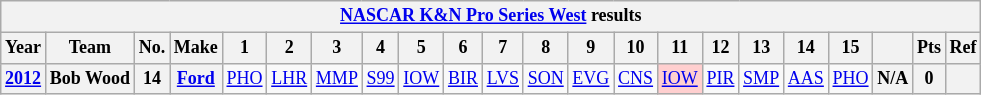<table class="wikitable" style="text-align:center; font-size:75%">
<tr>
<th colspan=22><a href='#'>NASCAR K&N Pro Series West</a> results</th>
</tr>
<tr>
<th>Year</th>
<th>Team</th>
<th>No.</th>
<th>Make</th>
<th>1</th>
<th>2</th>
<th>3</th>
<th>4</th>
<th>5</th>
<th>6</th>
<th>7</th>
<th>8</th>
<th>9</th>
<th>10</th>
<th>11</th>
<th>12</th>
<th>13</th>
<th>14</th>
<th>15</th>
<th></th>
<th>Pts</th>
<th>Ref</th>
</tr>
<tr>
<th><a href='#'>2012</a></th>
<th>Bob Wood</th>
<th>14</th>
<th><a href='#'>Ford</a></th>
<td><a href='#'>PHO</a></td>
<td><a href='#'>LHR</a></td>
<td><a href='#'>MMP</a></td>
<td><a href='#'>S99</a></td>
<td><a href='#'>IOW</a></td>
<td><a href='#'>BIR</a></td>
<td><a href='#'>LVS</a></td>
<td><a href='#'>SON</a></td>
<td><a href='#'>EVG</a></td>
<td><a href='#'>CNS</a></td>
<td style="background:#FFCFCF;"><a href='#'>IOW</a><br></td>
<td><a href='#'>PIR</a></td>
<td><a href='#'>SMP</a></td>
<td><a href='#'>AAS</a></td>
<td><a href='#'>PHO</a></td>
<th>N/A</th>
<th>0</th>
<th></th>
</tr>
</table>
